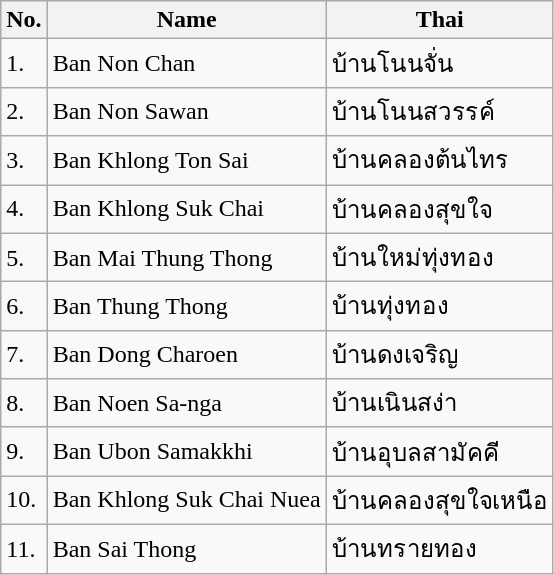<table class="wikitable sortable">
<tr>
<th>No.</th>
<th>Name</th>
<th>Thai</th>
</tr>
<tr>
<td>1.</td>
<td>Ban Non Chan</td>
<td>บ้านโนนจั่น</td>
</tr>
<tr>
<td>2.</td>
<td>Ban Non Sawan</td>
<td>บ้านโนนสวรรค์</td>
</tr>
<tr>
<td>3.</td>
<td>Ban Khlong Ton Sai</td>
<td>บ้านคลองต้นไทร</td>
</tr>
<tr>
<td>4.</td>
<td>Ban Khlong Suk Chai</td>
<td>บ้านคลองสุขใจ</td>
</tr>
<tr>
<td>5.</td>
<td>Ban Mai Thung Thong</td>
<td>บ้านใหม่ทุ่งทอง</td>
</tr>
<tr>
<td>6.</td>
<td>Ban Thung Thong</td>
<td>บ้านทุ่งทอง</td>
</tr>
<tr>
<td>7.</td>
<td>Ban Dong Charoen</td>
<td>บ้านดงเจริญ</td>
</tr>
<tr>
<td>8.</td>
<td>Ban Noen Sa-nga</td>
<td>บ้านเนินสง่า</td>
</tr>
<tr>
<td>9.</td>
<td>Ban Ubon Samakkhi</td>
<td>บ้านอุบลสามัคคี</td>
</tr>
<tr>
<td>10.</td>
<td>Ban Khlong Suk Chai Nuea</td>
<td>บ้านคลองสุขใจเหนือ</td>
</tr>
<tr>
<td>11.</td>
<td>Ban Sai Thong</td>
<td>บ้านทรายทอง</td>
</tr>
</table>
